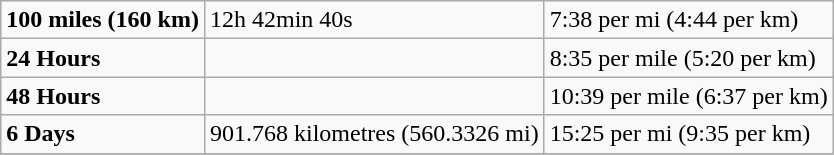<table class=wikitable>
<tr>
<td><strong>100 miles (160 km)</strong></td>
<td>12h 42min 40s</td>
<td>7:38 per mi (4:44 per km)</td>
</tr>
<tr>
<td><strong>24 Hours</strong></td>
<td></td>
<td>8:35 per mile (5:20 per km)</td>
</tr>
<tr>
<td><strong>48 Hours</strong></td>
<td></td>
<td>10:39 per mile (6:37 per km)</td>
</tr>
<tr>
<td><strong>6 Days</strong></td>
<td>901.768 kilometres (560.3326 mi)</td>
<td>15:25 per mi (9:35 per km)</td>
</tr>
<tr>
</tr>
</table>
